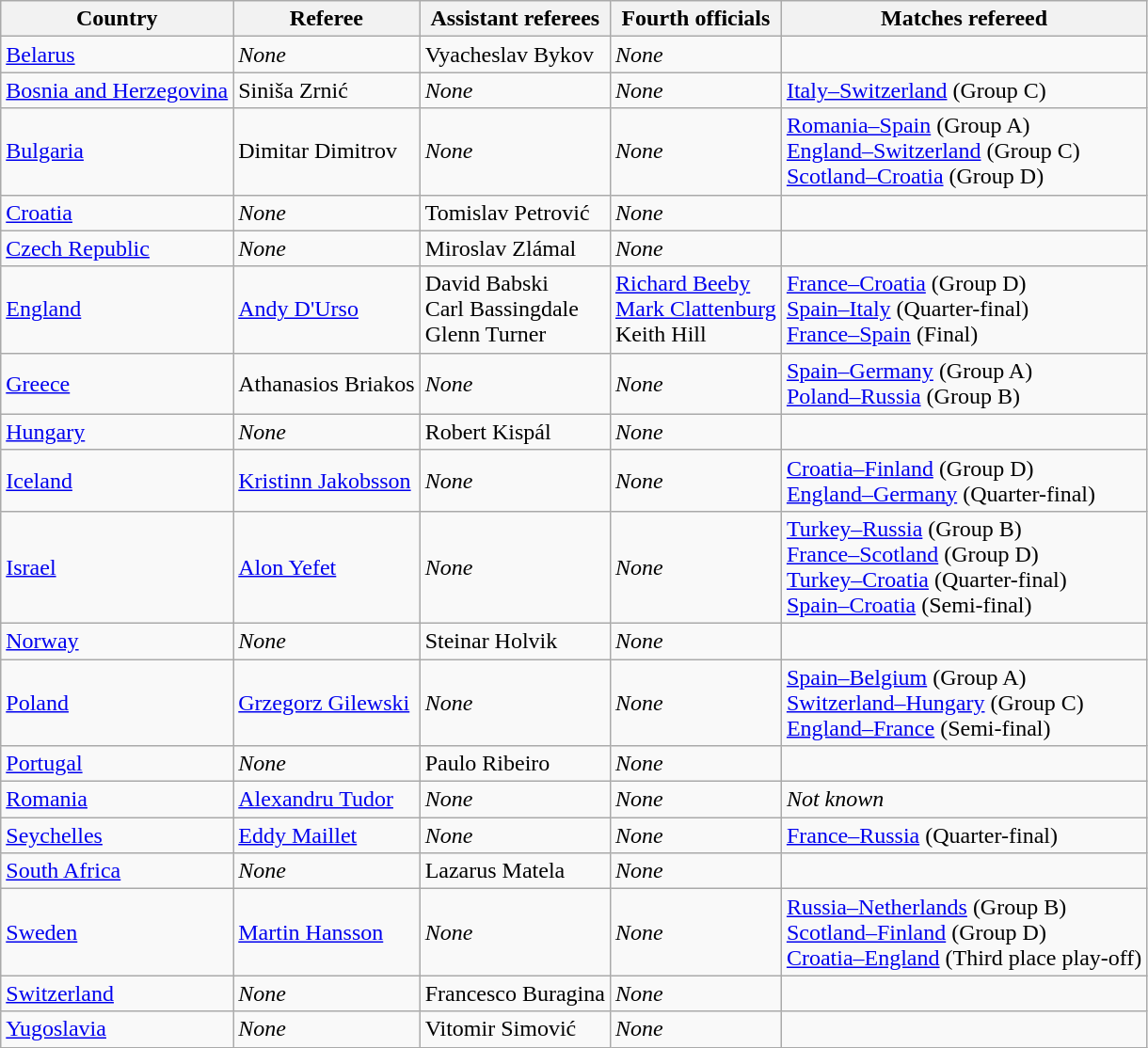<table class="wikitable">
<tr>
<th>Country</th>
<th>Referee</th>
<th>Assistant referees</th>
<th>Fourth officials</th>
<th>Matches refereed</th>
</tr>
<tr>
<td> <a href='#'>Belarus</a></td>
<td><em>None</em></td>
<td>Vyacheslav Bykov</td>
<td><em>None</em></td>
<td></td>
</tr>
<tr>
<td> <a href='#'>Bosnia and Herzegovina</a></td>
<td>Siniša Zrnić</td>
<td><em>None</em></td>
<td><em>None</em></td>
<td><a href='#'>Italy–Switzerland</a> (Group C)</td>
</tr>
<tr>
<td> <a href='#'>Bulgaria</a></td>
<td>Dimitar Dimitrov</td>
<td><em>None</em></td>
<td><em>None</em></td>
<td><a href='#'>Romania–Spain</a> (Group A)<br><a href='#'>England–Switzerland</a> (Group C)<br><a href='#'>Scotland–Croatia</a> (Group D)</td>
</tr>
<tr>
<td> <a href='#'>Croatia</a></td>
<td><em>None</em></td>
<td>Tomislav Petrović</td>
<td><em>None</em></td>
<td></td>
</tr>
<tr>
<td> <a href='#'>Czech Republic</a></td>
<td><em>None</em></td>
<td>Miroslav Zlámal</td>
<td><em>None</em></td>
<td></td>
</tr>
<tr>
<td> <a href='#'>England</a></td>
<td><a href='#'>Andy D'Urso</a></td>
<td>David Babski<br>Carl Bassingdale<br>Glenn Turner</td>
<td><a href='#'>Richard Beeby</a><br><a href='#'>Mark Clattenburg</a><br>Keith Hill</td>
<td><a href='#'>France–Croatia</a> (Group D)<br><a href='#'>Spain–Italy</a> (Quarter-final)<br><a href='#'>France–Spain</a> (Final)</td>
</tr>
<tr>
<td> <a href='#'>Greece</a></td>
<td>Athanasios Briakos</td>
<td><em>None</em></td>
<td><em>None</em></td>
<td><a href='#'>Spain–Germany</a> (Group A)<br><a href='#'>Poland–Russia</a> (Group B)</td>
</tr>
<tr>
<td> <a href='#'>Hungary</a></td>
<td><em>None</em></td>
<td>Robert Kispál</td>
<td><em>None</em></td>
<td></td>
</tr>
<tr>
<td> <a href='#'>Iceland</a></td>
<td><a href='#'>Kristinn Jakobsson</a></td>
<td><em>None</em></td>
<td><em>None</em></td>
<td><a href='#'>Croatia–Finland</a> (Group D)<br><a href='#'>England–Germany</a> (Quarter-final)</td>
</tr>
<tr>
<td> <a href='#'>Israel</a></td>
<td><a href='#'>Alon Yefet</a></td>
<td><em>None</em></td>
<td><em>None</em></td>
<td><a href='#'>Turkey–Russia</a> (Group B)<br><a href='#'>France–Scotland</a> (Group D)<br><a href='#'>Turkey–Croatia</a> (Quarter-final)<br><a href='#'>Spain–Croatia</a> (Semi-final)</td>
</tr>
<tr>
<td> <a href='#'>Norway</a></td>
<td><em>None</em></td>
<td>Steinar Holvik</td>
<td><em>None</em></td>
<td></td>
</tr>
<tr>
<td> <a href='#'>Poland</a></td>
<td><a href='#'>Grzegorz Gilewski</a></td>
<td><em>None</em></td>
<td><em>None</em></td>
<td><a href='#'>Spain–Belgium</a> (Group A)<br><a href='#'>Switzerland–Hungary</a> (Group C)<br><a href='#'>England–France</a> (Semi-final)</td>
</tr>
<tr>
<td> <a href='#'>Portugal</a></td>
<td><em>None</em></td>
<td>Paulo Ribeiro</td>
<td><em>None</em></td>
<td></td>
</tr>
<tr>
<td> <a href='#'>Romania</a></td>
<td><a href='#'>Alexandru Tudor</a></td>
<td><em>None</em></td>
<td><em>None</em></td>
<td><em>Not known</em></td>
</tr>
<tr>
<td> <a href='#'>Seychelles</a></td>
<td><a href='#'>Eddy Maillet</a></td>
<td><em>None</em></td>
<td><em>None</em></td>
<td><a href='#'>France–Russia</a> (Quarter-final)</td>
</tr>
<tr>
<td> <a href='#'>South Africa</a></td>
<td><em>None</em></td>
<td>Lazarus Matela</td>
<td><em>None</em></td>
<td></td>
</tr>
<tr>
<td> <a href='#'>Sweden</a></td>
<td><a href='#'>Martin Hansson</a></td>
<td><em>None</em></td>
<td><em>None</em></td>
<td><a href='#'>Russia–Netherlands</a> (Group B)<br><a href='#'>Scotland–Finland</a> (Group D)<br><a href='#'>Croatia–England</a> (Third place play-off)</td>
</tr>
<tr>
<td> <a href='#'>Switzerland</a></td>
<td><em>None</em></td>
<td>Francesco Buragina</td>
<td><em>None</em></td>
<td></td>
</tr>
<tr>
<td> <a href='#'>Yugoslavia</a></td>
<td><em>None</em></td>
<td>Vitomir Simović</td>
<td><em>None</em></td>
<td></td>
</tr>
</table>
